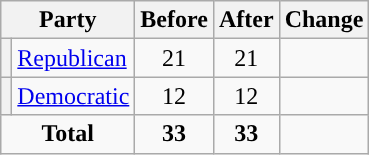<table class="wikitable" style="text-align:center;">
<tr>
<th colspan="2">Party</th>
<th>Before</th>
<th>After</th>
<th>Change</th>
</tr>
<tr>
<th style="background-color:"></th>
<td style="text-align:left;"><a href='#'>Republican</a></td>
<td>21</td>
<td>21</td>
<td></td>
</tr>
<tr>
<th style="background-color:"></th>
<td style="text-align:left;"><a href='#'>Democratic</a></td>
<td>12</td>
<td>12</td>
<td></td>
</tr>
<tr>
<td colspan="2"><strong>Total</strong></td>
<td><strong>33</strong></td>
<td><strong>33</strong></td>
<td></td>
</tr>
</table>
